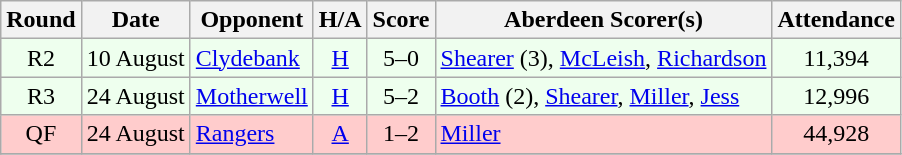<table class="wikitable" style="text-align:center">
<tr>
<th>Round</th>
<th>Date</th>
<th>Opponent</th>
<th>H/A</th>
<th>Score</th>
<th>Aberdeen Scorer(s)</th>
<th>Attendance</th>
</tr>
<tr bgcolor=#EEFFEE>
<td>R2</td>
<td align=left>10 August</td>
<td align=left><a href='#'>Clydebank</a></td>
<td><a href='#'>H</a></td>
<td>5–0</td>
<td align=left><a href='#'>Shearer</a> (3), <a href='#'>McLeish</a>, <a href='#'>Richardson</a></td>
<td>11,394</td>
</tr>
<tr bgcolor=#EEFFEE>
<td>R3</td>
<td align=left>24 August</td>
<td align=left><a href='#'>Motherwell</a></td>
<td><a href='#'>H</a></td>
<td>5–2</td>
<td align=left><a href='#'>Booth</a> (2), <a href='#'>Shearer</a>, <a href='#'>Miller</a>, <a href='#'>Jess</a></td>
<td>12,996</td>
</tr>
<tr bgcolor=#FFCCCC>
<td>QF</td>
<td align=left>24 August</td>
<td align=left><a href='#'>Rangers</a></td>
<td><a href='#'>A</a></td>
<td>1–2</td>
<td align=left><a href='#'>Miller</a></td>
<td>44,928</td>
</tr>
<tr>
</tr>
</table>
